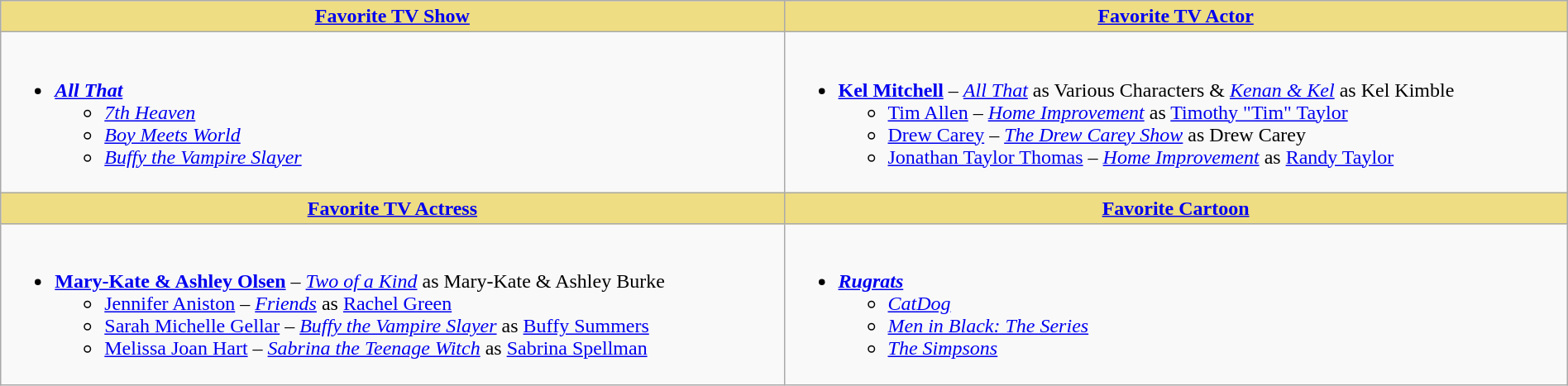<table class="wikitable" style="width:100%">
<tr>
<th style="background:#EEDD82; width:50%"><a href='#'>Favorite TV Show</a></th>
<th style="background:#EEDD82; width:50%"><a href='#'>Favorite TV Actor</a></th>
</tr>
<tr>
<td valign="top"><br><ul><li><strong><em><a href='#'>All That</a></em></strong><ul><li><em><a href='#'>7th Heaven</a></em></li><li><em><a href='#'>Boy Meets World</a></em></li><li><em><a href='#'>Buffy the Vampire Slayer</a></em></li></ul></li></ul></td>
<td valign="top"><br><ul><li><strong><a href='#'>Kel Mitchell</a></strong> – <em><a href='#'>All That</a></em> as Various Characters & <em><a href='#'>Kenan & Kel</a></em> as Kel Kimble<ul><li><a href='#'>Tim Allen</a> – <em><a href='#'>Home Improvement</a></em> as <a href='#'>Timothy "Tim" Taylor</a></li><li><a href='#'>Drew Carey</a> – <em><a href='#'>The Drew Carey Show</a></em> as Drew Carey</li><li><a href='#'>Jonathan Taylor Thomas</a> – <em><a href='#'>Home Improvement</a></em> as <a href='#'>Randy Taylor</a></li></ul></li></ul></td>
</tr>
<tr>
<th style="background:#EEDD82; width:50%"><a href='#'>Favorite TV Actress</a></th>
<th style="background:#EEDD82; width:50%"><a href='#'>Favorite Cartoon</a></th>
</tr>
<tr>
<td valign="top"><br><ul><li><strong><a href='#'>Mary-Kate & Ashley Olsen</a></strong> – <em><a href='#'>Two of a Kind</a></em> as Mary-Kate & Ashley Burke<ul><li><a href='#'>Jennifer Aniston</a> – <em><a href='#'>Friends</a></em> as <a href='#'>Rachel Green</a></li><li><a href='#'>Sarah Michelle Gellar</a> – <em><a href='#'>Buffy the Vampire Slayer</a></em> as <a href='#'>Buffy Summers</a></li><li><a href='#'>Melissa Joan Hart</a> – <em><a href='#'>Sabrina the Teenage Witch</a></em> as <a href='#'>Sabrina Spellman</a></li></ul></li></ul></td>
<td valign="top"><br><ul><li><strong><em><a href='#'>Rugrats</a></em></strong><ul><li><em><a href='#'>CatDog</a></em></li><li><em><a href='#'>Men in Black: The Series</a></em></li><li><em><a href='#'>The Simpsons</a></em></li></ul></li></ul></td>
</tr>
</table>
